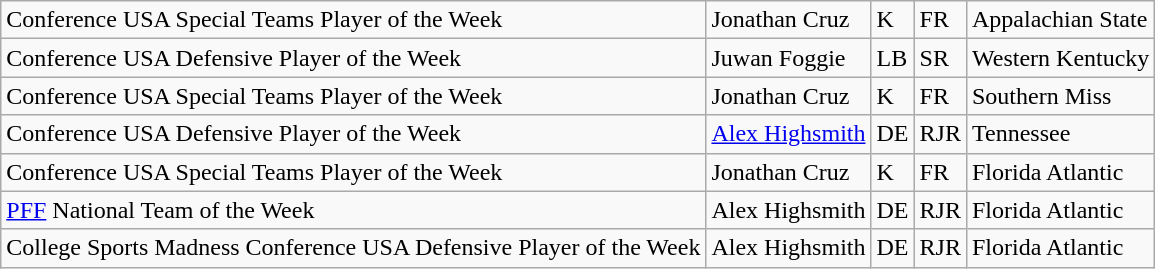<table class="wikitable">
<tr>
<td>Conference USA Special Teams Player of the Week</td>
<td>Jonathan Cruz</td>
<td>K</td>
<td>FR</td>
<td>Appalachian State</td>
</tr>
<tr>
<td>Conference USA Defensive Player of the Week</td>
<td>Juwan Foggie</td>
<td>LB</td>
<td>SR</td>
<td>Western Kentucky</td>
</tr>
<tr>
<td>Conference USA Special Teams Player of the Week</td>
<td>Jonathan Cruz</td>
<td>K</td>
<td>FR</td>
<td>Southern Miss</td>
</tr>
<tr>
<td>Conference USA Defensive Player of the Week</td>
<td><a href='#'>Alex Highsmith</a></td>
<td>DE</td>
<td>RJR</td>
<td>Tennessee</td>
</tr>
<tr>
<td>Conference USA Special Teams Player of the Week</td>
<td>Jonathan Cruz</td>
<td>K</td>
<td>FR</td>
<td>Florida Atlantic</td>
</tr>
<tr>
<td><a href='#'>PFF</a> National Team of the Week</td>
<td>Alex Highsmith</td>
<td>DE</td>
<td>RJR</td>
<td>Florida Atlantic</td>
</tr>
<tr>
<td>College Sports Madness Conference USA Defensive Player of the Week</td>
<td>Alex Highsmith</td>
<td>DE</td>
<td>RJR</td>
<td>Florida Atlantic</td>
</tr>
</table>
